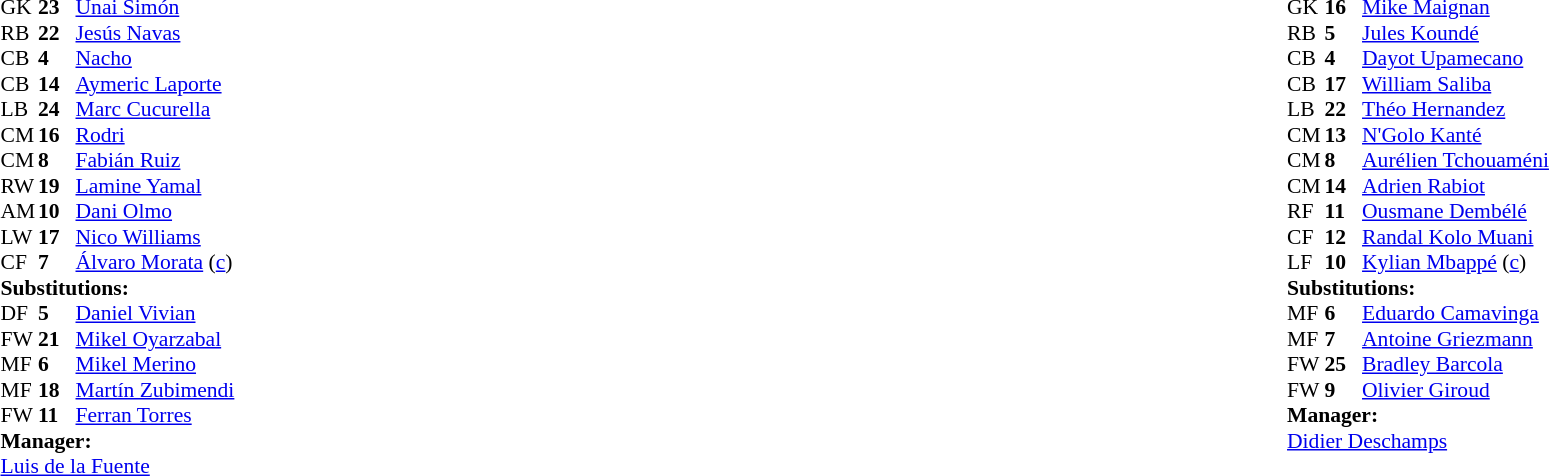<table width="100%">
<tr>
<td valign="top" width="40%"><br><table style="font-size:90%" cellspacing="0" cellpadding="0">
<tr>
<th width=25></th>
<th width=25></th>
</tr>
<tr>
<td>GK</td>
<td><strong>23</strong></td>
<td><a href='#'>Unai Simón</a></td>
</tr>
<tr>
<td>RB</td>
<td><strong>22</strong></td>
<td><a href='#'>Jesús Navas</a></td>
<td></td>
<td></td>
</tr>
<tr>
<td>CB</td>
<td><strong>4</strong></td>
<td><a href='#'>Nacho</a></td>
</tr>
<tr>
<td>CB</td>
<td><strong>14</strong></td>
<td><a href='#'>Aymeric Laporte</a></td>
</tr>
<tr>
<td>LB</td>
<td><strong>24</strong></td>
<td><a href='#'>Marc Cucurella</a></td>
</tr>
<tr>
<td>CM</td>
<td><strong>16</strong></td>
<td><a href='#'>Rodri</a></td>
</tr>
<tr>
<td>CM</td>
<td><strong>8</strong></td>
<td><a href='#'>Fabián Ruiz</a></td>
</tr>
<tr>
<td>RW</td>
<td><strong>19</strong></td>
<td><a href='#'>Lamine Yamal</a></td>
<td></td>
<td></td>
</tr>
<tr>
<td>AM</td>
<td><strong>10</strong></td>
<td><a href='#'>Dani Olmo</a></td>
<td></td>
<td></td>
</tr>
<tr>
<td>LW</td>
<td><strong>17</strong></td>
<td><a href='#'>Nico Williams</a></td>
<td></td>
<td></td>
</tr>
<tr>
<td>CF</td>
<td><strong>7</strong></td>
<td><a href='#'>Álvaro Morata</a> (<a href='#'>c</a>)</td>
<td></td>
<td></td>
</tr>
<tr>
<td colspan=3><strong>Substitutions:</strong></td>
</tr>
<tr>
<td>DF</td>
<td><strong>5</strong></td>
<td><a href='#'>Daniel Vivian</a></td>
<td></td>
<td></td>
</tr>
<tr>
<td>FW</td>
<td><strong>21</strong></td>
<td><a href='#'>Mikel Oyarzabal</a></td>
<td></td>
<td></td>
</tr>
<tr>
<td>MF</td>
<td><strong>6</strong></td>
<td><a href='#'>Mikel Merino</a></td>
<td></td>
<td></td>
</tr>
<tr>
<td>MF</td>
<td><strong>18</strong></td>
<td><a href='#'>Martín Zubimendi</a></td>
<td></td>
<td></td>
</tr>
<tr>
<td>FW</td>
<td><strong>11</strong></td>
<td><a href='#'>Ferran Torres</a></td>
<td></td>
<td></td>
</tr>
<tr>
<td colspan=3><strong>Manager:</strong></td>
</tr>
<tr>
<td colspan=3><a href='#'>Luis de la Fuente</a></td>
</tr>
</table>
</td>
<td valign="top"></td>
<td valign="top" width="50%"><br><table style="font-size:90%; margin:auto" cellspacing="0" cellpadding="0">
<tr>
<th width=25></th>
<th width=25></th>
</tr>
<tr>
<td>GK</td>
<td><strong>16</strong></td>
<td><a href='#'>Mike Maignan</a></td>
</tr>
<tr>
<td>RB</td>
<td><strong>5</strong></td>
<td><a href='#'>Jules Koundé</a></td>
</tr>
<tr>
<td>CB</td>
<td><strong>4</strong></td>
<td><a href='#'>Dayot Upamecano</a></td>
</tr>
<tr>
<td>CB</td>
<td><strong>17</strong></td>
<td><a href='#'>William Saliba</a></td>
</tr>
<tr>
<td>LB</td>
<td><strong>22</strong></td>
<td><a href='#'>Théo Hernandez</a></td>
</tr>
<tr>
<td>CM</td>
<td><strong>13</strong></td>
<td><a href='#'>N'Golo Kanté</a></td>
<td></td>
<td></td>
</tr>
<tr>
<td>CM</td>
<td><strong>8</strong></td>
<td><a href='#'>Aurélien Tchouaméni</a></td>
<td></td>
</tr>
<tr>
<td>CM</td>
<td><strong>14</strong></td>
<td><a href='#'>Adrien Rabiot</a></td>
<td></td>
<td></td>
</tr>
<tr>
<td>RF</td>
<td><strong>11</strong></td>
<td><a href='#'>Ousmane Dembélé</a></td>
<td></td>
<td></td>
</tr>
<tr>
<td>CF</td>
<td><strong>12</strong></td>
<td><a href='#'>Randal Kolo Muani</a></td>
<td></td>
<td></td>
</tr>
<tr>
<td>LF</td>
<td><strong>10</strong></td>
<td><a href='#'>Kylian Mbappé</a> (<a href='#'>c</a>)</td>
</tr>
<tr>
<td colspan=3><strong>Substitutions:</strong></td>
</tr>
<tr>
<td>MF</td>
<td><strong>6</strong></td>
<td><a href='#'>Eduardo Camavinga</a></td>
<td></td>
<td></td>
</tr>
<tr>
<td>MF</td>
<td><strong>7</strong></td>
<td><a href='#'>Antoine Griezmann</a></td>
<td></td>
<td></td>
</tr>
<tr>
<td>FW</td>
<td><strong>25</strong></td>
<td><a href='#'>Bradley Barcola</a></td>
<td></td>
<td></td>
</tr>
<tr>
<td>FW</td>
<td><strong>9</strong></td>
<td><a href='#'>Olivier Giroud</a></td>
<td></td>
<td></td>
</tr>
<tr>
<td colspan="3"><strong>Manager:</strong></td>
</tr>
<tr>
<td colspan="3"><a href='#'>Didier Deschamps</a></td>
</tr>
</table>
</td>
</tr>
</table>
